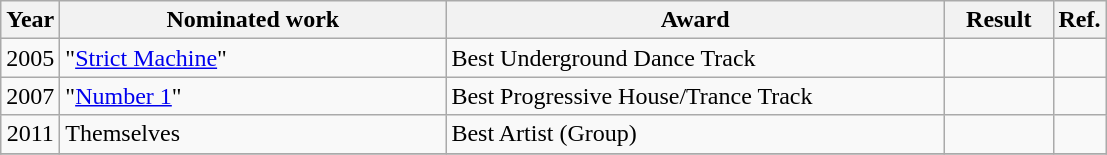<table class="wikitable">
<tr>
<th>Year</th>
<th width="250">Nominated work</th>
<th width="325">Award</th>
<th width="65">Result</th>
<th>Ref.</th>
</tr>
<tr>
<td align="center">2005</td>
<td>"<a href='#'>Strict Machine</a>"</td>
<td>Best Underground Dance Track</td>
<td></td>
<td align="center"></td>
</tr>
<tr>
<td align="center">2007</td>
<td>"<a href='#'>Number 1</a>"</td>
<td>Best Progressive House/Trance Track</td>
<td></td>
<td align="center"></td>
</tr>
<tr>
<td align="center">2011</td>
<td>Themselves</td>
<td>Best Artist (Group)</td>
<td></td>
<td></td>
</tr>
<tr>
</tr>
</table>
